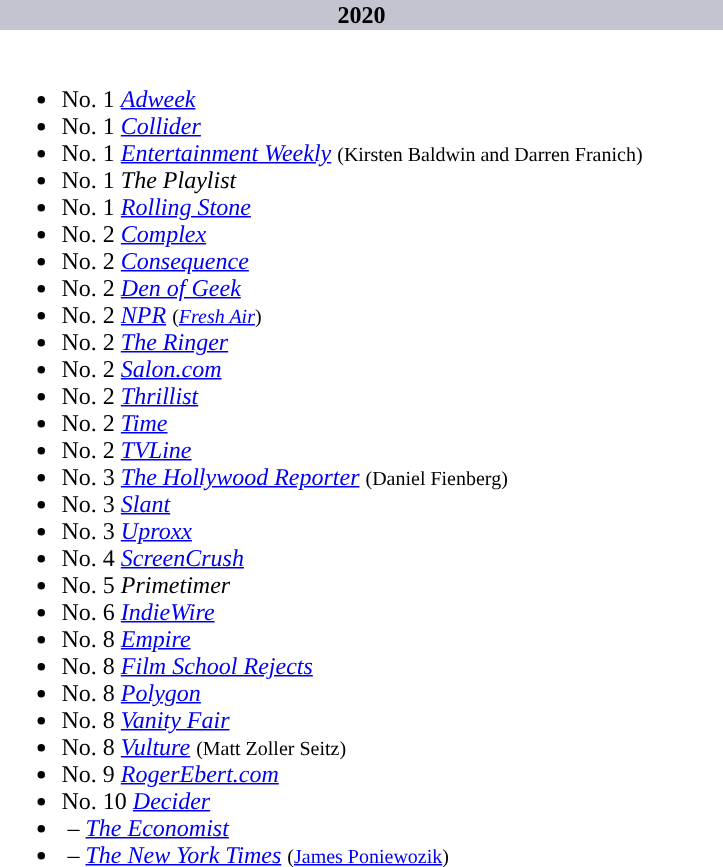<table class="collapsible collapsed">
<tr>
<th style="width:30em; background:#C4C3D0; text-align:center">2020</th>
</tr>
<tr>
<td colspan=><br><ul><li>No. 1 <em><a href='#'>Adweek</a></em></li><li>No. 1 <em><a href='#'>Collider</a></em></li><li>No. 1 <em><a href='#'>Entertainment Weekly</a></em> <small>(Kirsten Baldwin and Darren Franich)</small></li><li>No. 1 <em>The Playlist</em></li><li>No. 1 <em><a href='#'>Rolling Stone</a></em></li><li>No. 2 <em><a href='#'>Complex</a></em></li><li>No. 2 <em><a href='#'>Consequence</a></em></li><li>No. 2 <em><a href='#'>Den of Geek</a></em></li><li>No. 2 <em><a href='#'>NPR</a></em> <small>(<em><a href='#'>Fresh Air</a></em>)</small></li><li>No. 2 <em><a href='#'>The Ringer</a></em></li><li>No. 2 <em><a href='#'>Salon.com</a></em></li><li>No. 2 <em><a href='#'>Thrillist</a></em></li><li>No. 2 <em><a href='#'>Time</a></em></li><li>No. 2 <em><a href='#'>TVLine</a></em></li><li>No. 3 <em><a href='#'>The Hollywood Reporter</a></em> <small>(Daniel Fienberg)</small></li><li>No. 3 <em><a href='#'>Slant</a></em></li><li>No. 3 <em><a href='#'>Uproxx</a></em></li><li>No. 4 <em><a href='#'>ScreenCrush</a></em></li><li>No. 5 <em>Primetimer</em></li><li>No. 6 <em><a href='#'>IndieWire</a></em></li><li>No. 8 <em><a href='#'>Empire</a></em></li><li>No. 8 <em><a href='#'>Film School Rejects</a></em></li><li>No. 8 <em><a href='#'>Polygon</a></em></li><li>No. 8 <em><a href='#'>Vanity Fair</a></em></li><li>No. 8 <em><a href='#'>Vulture</a></em> <small>(Matt Zoller Seitz)</small></li><li>No. 9 <em><a href='#'>RogerEbert.com</a></em></li><li>No. 10 <em><a href='#'>Decider</a></em></li><li> – <em><a href='#'>The Economist</a></em></li><li> – <em><a href='#'>The New York Times</a></em> <small>(<a href='#'>James Poniewozik</a>)</small></li></ul></td>
</tr>
</table>
